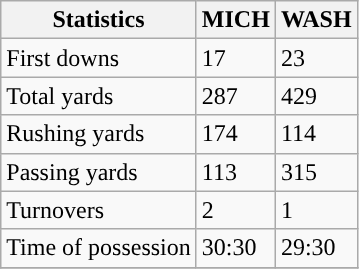<table class="wikitable" style="float: left;">
<tr>
<th>Statistics</th>
<th>MICH</th>
<th>WASH</th>
</tr>
<tr>
<td>First downs</td>
<td>17</td>
<td>23</td>
</tr>
<tr>
<td>Total yards</td>
<td>287</td>
<td>429</td>
</tr>
<tr>
<td>Rushing yards</td>
<td>174</td>
<td>114</td>
</tr>
<tr>
<td>Passing yards</td>
<td>113</td>
<td>315</td>
</tr>
<tr>
<td>Turnovers</td>
<td>2</td>
<td>1</td>
</tr>
<tr>
<td>Time of possession</td>
<td>30:30</td>
<td>29:30</td>
</tr>
<tr>
</tr>
</table>
